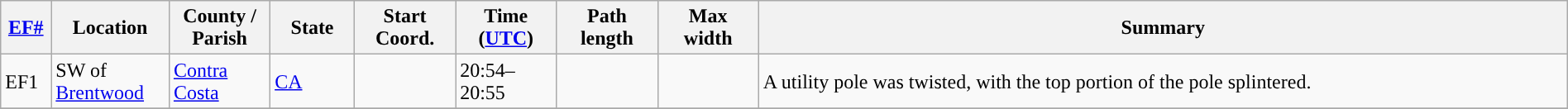<table class="wikitable sortable" style="width:100%;">
<tr>
<th scope="col" width="3%" align="center"><a href='#'>EF#</a></th>
<th scope="col" width="7%" align="center" class="unsortable">Location</th>
<th scope="col" width="6%" align="center" class="unsortable">County / Parish</th>
<th scope="col" width="5%" align="center">State</th>
<th scope="col" width="6%" align="center">Start Coord.</th>
<th scope="col" width="6%" align="center">Time (<a href='#'>UTC</a>)</th>
<th scope="col" width="6%" align="center">Path length</th>
<th scope="col" width="6%" align="center">Max width</th>
<th scope="col" width="48%" class="unsortable" align="center">Summary</th>
</tr>
<tr>
<td>EF1</td>
<td>SW of <a href='#'>Brentwood</a></td>
<td><a href='#'>Contra Costa</a></td>
<td><a href='#'>CA</a></td>
<td></td>
<td>20:54–20:55</td>
<td></td>
<td></td>
<td>A utility pole was twisted, with the top portion of the pole splintered.</td>
</tr>
<tr>
</tr>
</table>
